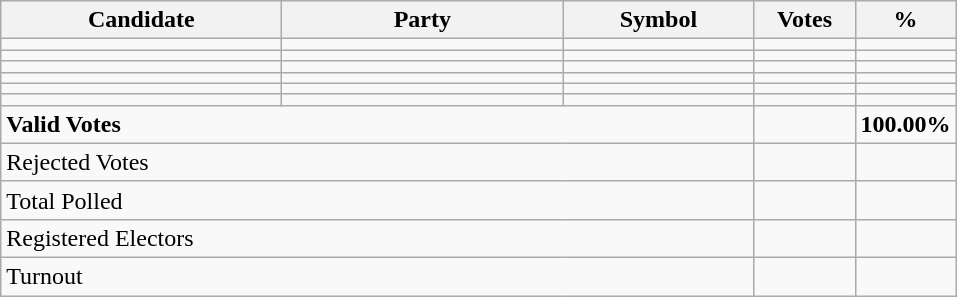<table class="wikitable" border="1" style="text-align:right;">
<tr>
<th align=left width="180">Candidate</th>
<th align=left width="180">Party</th>
<th align=left width="120">Symbol</th>
<th align=left width="60">Votes</th>
<th align=left width="60">%</th>
</tr>
<tr>
<td align=left></td>
<td align=left></td>
<td></td>
<td></td>
<td></td>
</tr>
<tr>
<td align=left></td>
<td align=left></td>
<td></td>
<td></td>
<td></td>
</tr>
<tr>
<td align=left></td>
<td align=left></td>
<td></td>
<td></td>
<td></td>
</tr>
<tr>
<td align=left></td>
<td align=left></td>
<td></td>
<td></td>
<td></td>
</tr>
<tr>
<td align=left></td>
<td align=left></td>
<td></td>
<td></td>
<td></td>
</tr>
<tr>
<td align=left></td>
<td align=left></td>
<td></td>
<td></td>
<td></td>
</tr>
<tr>
<td align=left colspan=3><strong>Valid Votes</strong></td>
<td><strong> </strong></td>
<td><strong>100.00%</strong></td>
</tr>
<tr>
<td align=left colspan=3>Rejected Votes</td>
<td></td>
<td></td>
</tr>
<tr>
<td align=left colspan=3>Total Polled</td>
<td></td>
<td></td>
</tr>
<tr>
<td align=left colspan=3>Registered Electors</td>
<td></td>
<td></td>
</tr>
<tr>
<td align=left colspan=3>Turnout</td>
<td></td>
</tr>
</table>
